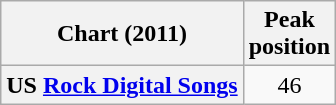<table class="wikitable plainrowheaders" style="text-align:center">
<tr>
<th>Chart (2011)</th>
<th>Peak<br>position</th>
</tr>
<tr>
<th scope="row">US <a href='#'>Rock Digital Songs</a></th>
<td>46</td>
</tr>
</table>
